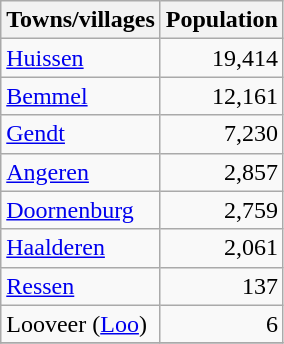<table class="wikitable">
<tr>
<th>Towns/villages</th>
<th>Population</th>
</tr>
<tr>
<td><a href='#'>Huissen</a></td>
<td align="right">19,414</td>
</tr>
<tr>
<td><a href='#'>Bemmel</a></td>
<td align="right">12,161</td>
</tr>
<tr>
<td><a href='#'>Gendt</a></td>
<td align="right">7,230</td>
</tr>
<tr>
<td><a href='#'>Angeren</a></td>
<td align="right">2,857</td>
</tr>
<tr>
<td><a href='#'>Doornenburg</a></td>
<td align="right">2,759</td>
</tr>
<tr>
<td><a href='#'>Haalderen</a></td>
<td align="right">2,061</td>
</tr>
<tr>
<td><a href='#'>Ressen</a></td>
<td align="right">137</td>
</tr>
<tr>
<td>Looveer (<a href='#'>Loo</a>)</td>
<td align="right">6</td>
</tr>
<tr>
</tr>
</table>
